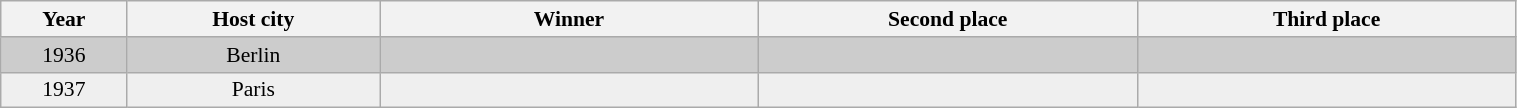<table class="wikitable" style="font-size:90%; width: 80%; text-align: center;">
<tr>
<th width=5%>Year</th>
<th width=10%>Host city</th>
<th width=15%>Winner</th>
<th width=15%>Second place</th>
<th width=15%>Third place</th>
</tr>
<tr style="background:#ccc;">
<td>1936</td>
<td>Berlin</td>
<td></td>
<td></td>
<td></td>
</tr>
<tr style="background: #efefef;">
<td>1937</td>
<td>Paris</td>
<td></td>
<td></td>
<td></td>
</tr>
</table>
